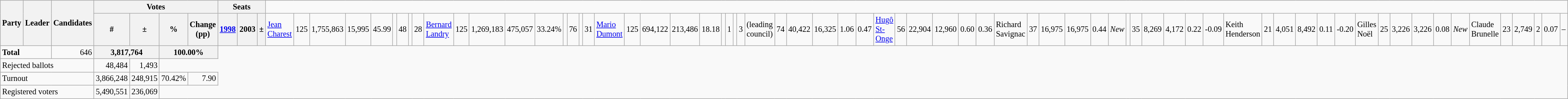<table class="wikitable" style="text-align:right; font-size:85%">
<tr>
<th rowspan="2" colspan="2" style="width:15%">Party</th>
<th rowspan="2">Leader</th>
<th rowspan="2">Candidates</th>
<th colspan="6">Votes</th>
<th colspan="3">Seats</th>
</tr>
<tr>
<th>#</th>
<th>±</th>
<th>%</th>
<th colspan="3">Change (pp)</th>
<th><a href='#'>1998</a></th>
<th>2003</th>
<th>±<br></th>
<td style="text-align:left;"><a href='#'>Jean Charest</a></td>
<td>125</td>
<td>1,755,863</td>
<td>15,995</td>
<td>45.99</td>
<td></td>
<td>48</td>
<td></td>
<td>28<br></td>
<td style="text-align:left;"><a href='#'>Bernard Landry</a></td>
<td>125</td>
<td>1,269,183</td>
<td>475,057</td>
<td>33.24%</td>
<td></td>
<td>76</td>
<td></td>
<td>31<br></td>
<td style="text-align:left;"><a href='#'>Mario Dumont</a></td>
<td>125</td>
<td>694,122</td>
<td>213,486</td>
<td>18.18</td>
<td></td>
<td>1</td>
<td></td>
<td>3<br></td>
<td style="text-align:left;">(leading council)</td>
<td>74</td>
<td>40,422</td>
<td>16,325</td>
<td>1.06</td>
<td>0.47<br></td>
<td style="text-align:left;"><a href='#'>Hugô St-Onge</a></td>
<td>56</td>
<td>22,904</td>
<td>12,960</td>
<td>0.60</td>
<td>0.36<br></td>
<td style="text-align:left;">Richard Savignac</td>
<td>37</td>
<td>16,975</td>
<td>16,975</td>
<td>0.44</td>
<td><em>New</em><br></td>
<td style="text-align:left;"></td>
<td>35</td>
<td>8,269</td>
<td>4,172</td>
<td>0.22</td>
<td>-0.09<br></td>
<td style="text-align:left;">Keith Henderson</td>
<td>21</td>
<td>4,051</td>
<td>8,492</td>
<td>0.11</td>
<td>-0.20<br></td>
<td style="text-align:left;">Gilles Noël</td>
<td>25</td>
<td>3,226</td>
<td>3,226</td>
<td>0.08</td>
<td><em>New</em><br></td>
<td style="text-align:left;">Claude Brunelle</td>
<td>23</td>
<td>2,749</td>
<td>2</td>
<td>0.07</td>
<td>–</td>
</tr>
<tr>
<td colspan="3" style="text-align: left;"><strong>Total</strong></td>
<td>646</td>
<th colspan="2">3,817,764</th>
<th colspan="2">100.00%</th>
</tr>
<tr>
<td colspan="4" style="text-align:left;">Rejected ballots</td>
<td>48,484</td>
<td>1,493</td>
</tr>
<tr>
<td colspan="4" style="text-align:left;">Turnout</td>
<td>3,866,248</td>
<td>248,915</td>
<td>70.42%</td>
<td>7.90</td>
</tr>
<tr>
<td colspan="4" style="text-align:left;">Registered voters</td>
<td>5,490,551</td>
<td>236,069</td>
</tr>
</table>
